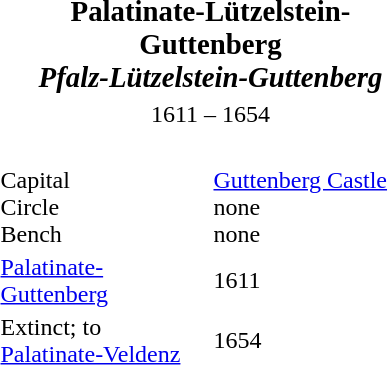<table align="right" class="toccolours">
<tr>
<td colspan=2 align="center"><big><strong>Palatinate-Lützelstein-Guttenberg<br><em>Pfalz-Lützelstein-Guttenberg<strong><em></big></td>
</tr>
<tr>
<td colspan=2 align="center"></strong>1611 – 1654<strong></td>
</tr>
<tr>
<td><br></td>
</tr>
<tr>
<td width=138px></strong>Capital<br>Circle<br>Bench<strong></td>
<td width=138px><a href='#'>Guttenberg Castle</a><br>none<br>none</td>
</tr>
<tr>
<td><a href='#'>Palatinate-Guttenberg</a></td>
<td>1611</td>
</tr>
<tr>
<td>Extinct; to <a href='#'>Palatinate-Veldenz</a></td>
<td>1654</td>
</tr>
<tr>
</tr>
</table>
